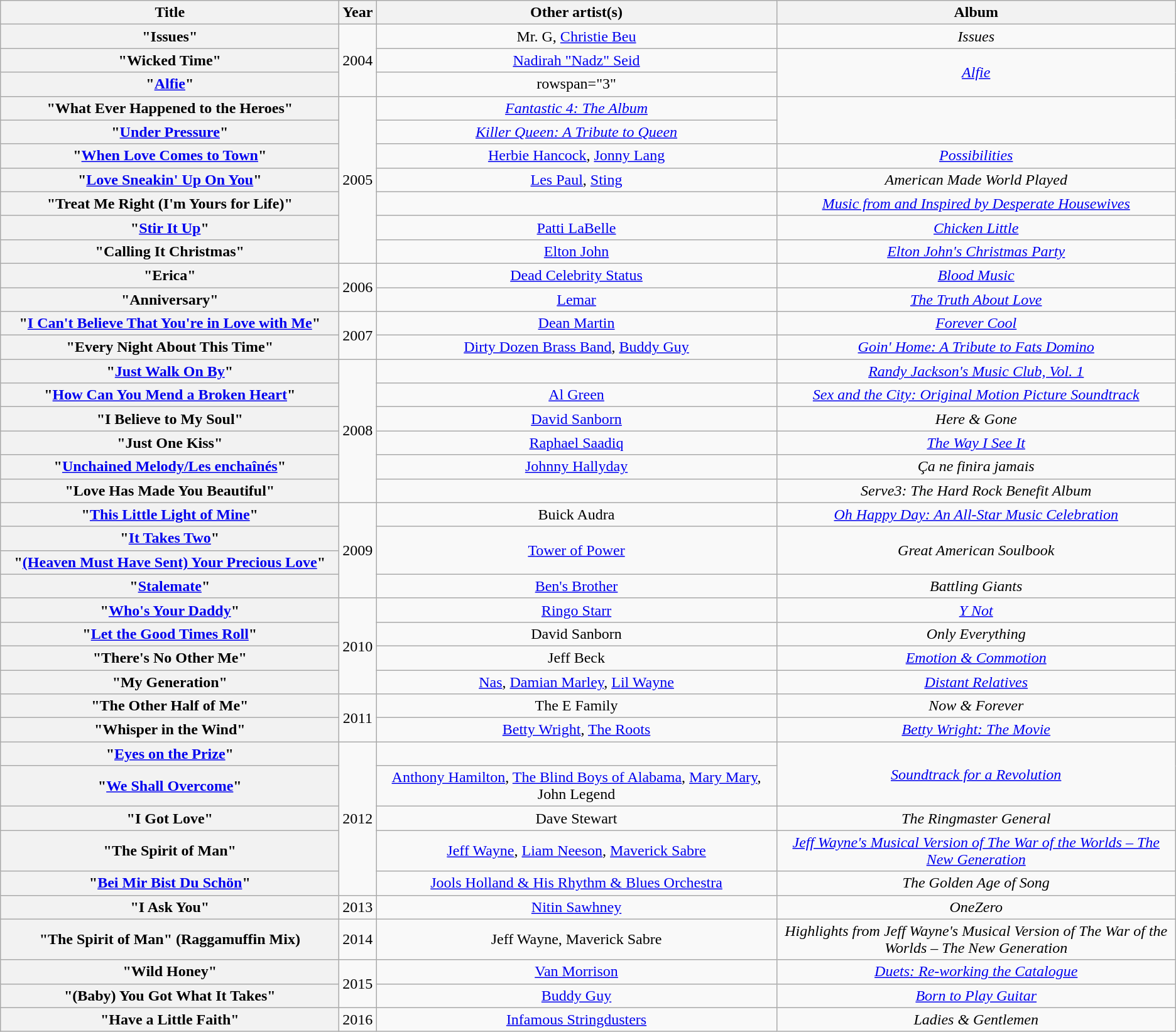<table class="wikitable plainrowheaders" style="text-align:center;">
<tr>
<th scope="col" style="width:22em;">Title</th>
<th scope="col">Year</th>
<th scope="col">Other artist(s)</th>
<th scope="col" style="width:26em;">Album</th>
</tr>
<tr>
<th scope="row">"Issues"</th>
<td rowspan="3">2004</td>
<td>Mr. G, <a href='#'>Christie Beu</a></td>
<td><em>Issues</em></td>
</tr>
<tr>
<th scope="row">"Wicked Time"</th>
<td><a href='#'>Nadirah "Nadz" Seid</a></td>
<td rowspan="2"><em><a href='#'>Alfie</a></em></td>
</tr>
<tr>
<th scope="row">"<a href='#'>Alfie</a>"</th>
<td>rowspan="3" </td>
</tr>
<tr>
<th scope="row">"What Ever Happened to the Heroes"</th>
<td rowspan="7">2005</td>
<td><em><a href='#'>Fantastic 4: The Album</a></em></td>
</tr>
<tr>
<th scope="row">"<a href='#'>Under Pressure</a>"</th>
<td><em><a href='#'>Killer Queen: A Tribute to Queen</a></em></td>
</tr>
<tr>
<th scope="row">"<a href='#'>When Love Comes to Town</a>"</th>
<td><a href='#'>Herbie Hancock</a>, <a href='#'>Jonny Lang</a></td>
<td><em><a href='#'>Possibilities</a></em></td>
</tr>
<tr>
<th scope="row">"<a href='#'>Love Sneakin' Up On You</a>"</th>
<td><a href='#'>Les Paul</a>, <a href='#'>Sting</a></td>
<td><em>American Made World Played</em></td>
</tr>
<tr>
<th scope="row">"Treat Me Right (I'm Yours for Life)"</th>
<td></td>
<td><em><a href='#'>Music from and Inspired by Desperate Housewives</a></em></td>
</tr>
<tr>
<th scope="row">"<a href='#'>Stir It Up</a>"</th>
<td><a href='#'>Patti LaBelle</a></td>
<td><em><a href='#'>Chicken Little</a></em></td>
</tr>
<tr>
<th scope="row">"Calling It Christmas"</th>
<td><a href='#'>Elton John</a></td>
<td><em><a href='#'>Elton John's Christmas Party</a></em></td>
</tr>
<tr>
<th scope="row">"Erica"</th>
<td rowspan="2">2006</td>
<td><a href='#'>Dead Celebrity Status</a></td>
<td><em><a href='#'>Blood Music</a></em></td>
</tr>
<tr>
<th scope="row">"Anniversary"</th>
<td><a href='#'>Lemar</a></td>
<td><em><a href='#'>The Truth About Love</a></em></td>
</tr>
<tr>
<th scope="row">"<a href='#'>I Can't Believe That You're in Love with Me</a>"</th>
<td rowspan="2">2007</td>
<td><a href='#'>Dean Martin</a></td>
<td><em><a href='#'>Forever Cool</a></em></td>
</tr>
<tr>
<th scope="row">"Every Night About This Time"</th>
<td><a href='#'>Dirty Dozen Brass Band</a>, <a href='#'>Buddy Guy</a></td>
<td><em><a href='#'>Goin' Home: A Tribute to Fats Domino</a></em></td>
</tr>
<tr>
<th scope="row">"<a href='#'>Just Walk On By</a>"</th>
<td rowspan="6">2008</td>
<td></td>
<td><em><a href='#'>Randy Jackson's Music Club, Vol. 1</a></em></td>
</tr>
<tr>
<th scope="row">"<a href='#'>How Can You Mend a Broken Heart</a>"</th>
<td><a href='#'>Al Green</a></td>
<td><em><a href='#'>Sex and the City: Original Motion Picture Soundtrack</a></em></td>
</tr>
<tr>
<th scope="row">"I Believe to My Soul"</th>
<td><a href='#'>David Sanborn</a></td>
<td><em>Here & Gone</em></td>
</tr>
<tr>
<th scope="row">"Just One Kiss"</th>
<td><a href='#'>Raphael Saadiq</a></td>
<td><em><a href='#'>The Way I See It</a></em></td>
</tr>
<tr>
<th scope="row">"<a href='#'>Unchained Melody/Les enchaînés</a>"</th>
<td><a href='#'>Johnny Hallyday</a></td>
<td><em>Ça ne finira jamais</em></td>
</tr>
<tr>
<th scope="row">"Love Has Made You Beautiful"</th>
<td></td>
<td><em>Serve3: The Hard Rock Benefit Album</em></td>
</tr>
<tr>
<th scope="row">"<a href='#'>This Little Light of Mine</a>"</th>
<td rowspan="4">2009</td>
<td>Buick Audra</td>
<td><em><a href='#'>Oh Happy Day: An All-Star Music Celebration</a></em></td>
</tr>
<tr>
<th scope="row">"<a href='#'>It Takes Two</a>"</th>
<td rowspan="2"><a href='#'>Tower of Power</a></td>
<td rowspan="2"><em>Great American Soulbook</em></td>
</tr>
<tr>
<th scope="row">"<a href='#'>(Heaven Must Have Sent) Your Precious Love</a>"</th>
</tr>
<tr>
<th scope="row">"<a href='#'>Stalemate</a>"</th>
<td><a href='#'>Ben's Brother</a></td>
<td><em>Battling Giants</em></td>
</tr>
<tr>
<th scope="row">"<a href='#'>Who's Your Daddy</a>"</th>
<td rowspan="4">2010</td>
<td><a href='#'>Ringo Starr</a></td>
<td><em><a href='#'>Y Not</a></em></td>
</tr>
<tr>
<th scope="row">"<a href='#'>Let the Good Times Roll</a>"</th>
<td>David Sanborn</td>
<td><em>Only Everything</em></td>
</tr>
<tr>
<th scope="row">"There's No Other Me"</th>
<td>Jeff Beck</td>
<td><em><a href='#'>Emotion & Commotion</a></em></td>
</tr>
<tr>
<th scope="row">"My Generation"</th>
<td><a href='#'>Nas</a>, <a href='#'>Damian Marley</a>, <a href='#'>Lil Wayne</a></td>
<td><em><a href='#'>Distant Relatives</a></em></td>
</tr>
<tr>
<th scope="row">"The Other Half of Me"</th>
<td rowspan="2">2011</td>
<td>The E Family</td>
<td><em>Now & Forever</em></td>
</tr>
<tr>
<th scope="row">"Whisper in the Wind"</th>
<td><a href='#'>Betty Wright</a>, <a href='#'>The Roots</a></td>
<td><em><a href='#'>Betty Wright: The Movie</a></em></td>
</tr>
<tr>
<th scope="row">"<a href='#'>Eyes on the Prize</a>"</th>
<td rowspan="5">2012</td>
<td></td>
<td rowspan="2"><em><a href='#'>Soundtrack for a Revolution</a></em></td>
</tr>
<tr>
<th scope="row">"<a href='#'>We Shall Overcome</a>"</th>
<td><a href='#'>Anthony Hamilton</a>, <a href='#'>The Blind Boys of Alabama</a>, <a href='#'>Mary Mary</a>, John Legend</td>
</tr>
<tr>
<th scope="row">"I Got Love"</th>
<td>Dave Stewart</td>
<td><em>The Ringmaster General</em></td>
</tr>
<tr>
<th scope="row">"The Spirit of Man"</th>
<td><a href='#'>Jeff Wayne</a>, <a href='#'>Liam Neeson</a>, <a href='#'>Maverick Sabre</a></td>
<td><em><a href='#'>Jeff Wayne's Musical Version of The War of the Worlds – The New Generation</a></em></td>
</tr>
<tr>
<th scope="row">"<a href='#'>Bei Mir Bist Du Schön</a>"</th>
<td><a href='#'>Jools Holland & His Rhythm & Blues Orchestra</a></td>
<td><em>The Golden Age of Song</em></td>
</tr>
<tr>
<th scope="row">"I Ask You"</th>
<td>2013</td>
<td><a href='#'>Nitin Sawhney</a></td>
<td><em>OneZero</em></td>
</tr>
<tr>
<th scope="row">"The Spirit of Man" (Raggamuffin Mix)</th>
<td>2014</td>
<td>Jeff Wayne, Maverick Sabre</td>
<td><em>Highlights from Jeff Wayne's Musical Version of The War of the Worlds – The New Generation</em></td>
</tr>
<tr>
<th scope="row">"Wild Honey"</th>
<td rowspan="2">2015</td>
<td><a href='#'>Van Morrison</a></td>
<td><em><a href='#'>Duets: Re-working the Catalogue</a></em></td>
</tr>
<tr>
<th scope="row">"(Baby) You Got What It Takes"</th>
<td><a href='#'>Buddy Guy</a></td>
<td><em><a href='#'>Born to Play Guitar</a></em></td>
</tr>
<tr>
<th scope="row">"Have a Little Faith"</th>
<td>2016</td>
<td><a href='#'>Infamous Stringdusters</a></td>
<td><em>Ladies & Gentlemen</em></td>
</tr>
</table>
